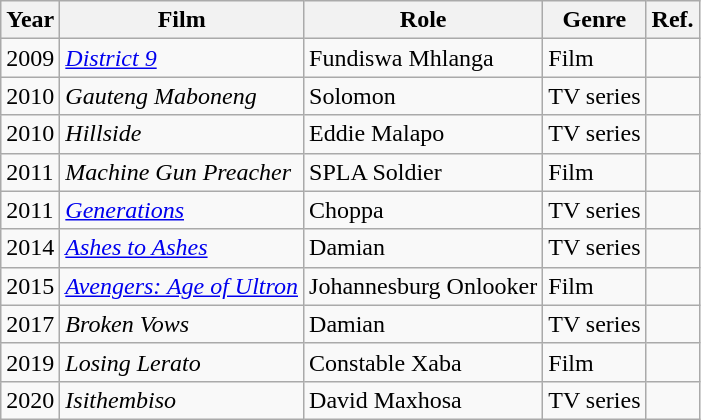<table class="wikitable">
<tr>
<th>Year</th>
<th>Film</th>
<th>Role</th>
<th>Genre</th>
<th>Ref.</th>
</tr>
<tr>
<td>2009</td>
<td><em><a href='#'>District 9</a></em></td>
<td>Fundiswa Mhlanga</td>
<td>Film</td>
<td></td>
</tr>
<tr>
<td>2010</td>
<td><em>Gauteng Maboneng</em></td>
<td>Solomon</td>
<td>TV series</td>
<td></td>
</tr>
<tr>
<td>2010</td>
<td><em>Hillside</em></td>
<td>Eddie Malapo</td>
<td>TV series</td>
<td></td>
</tr>
<tr>
<td>2011</td>
<td><em>Machine Gun Preacher</em></td>
<td>SPLA Soldier</td>
<td>Film</td>
<td></td>
</tr>
<tr>
<td>2011</td>
<td><em><a href='#'>Generations</a></em></td>
<td>Choppa</td>
<td>TV series</td>
<td></td>
</tr>
<tr>
<td>2014</td>
<td><em><a href='#'>Ashes to Ashes</a></em></td>
<td>Damian</td>
<td>TV series</td>
<td></td>
</tr>
<tr>
<td>2015</td>
<td><em><a href='#'>Avengers: Age of Ultron</a></em></td>
<td>Johannesburg Onlooker</td>
<td>Film</td>
<td></td>
</tr>
<tr>
<td>2017</td>
<td><em>Broken Vows</em></td>
<td>Damian</td>
<td>TV series</td>
<td></td>
</tr>
<tr>
<td>2019</td>
<td><em>Losing Lerato</em></td>
<td>Constable Xaba</td>
<td>Film</td>
<td></td>
</tr>
<tr>
<td>2020</td>
<td><em>Isithembiso</em></td>
<td>David Maxhosa</td>
<td>TV series</td>
<td></td>
</tr>
</table>
